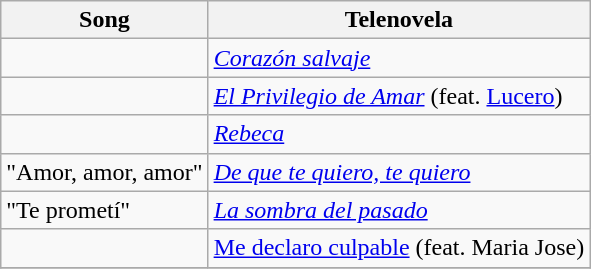<table class="wikitable">
<tr>
<th>Song</th>
<th>Telenovela</th>
</tr>
<tr>
<td></td>
<td><em><a href='#'>Corazón salvaje</a></em></td>
</tr>
<tr>
<td></td>
<td><em><a href='#'>El Privilegio de Amar</a></em> (feat. <a href='#'>Lucero</a>)</td>
</tr>
<tr>
<td></td>
<td><em><a href='#'>Rebeca</a></em></td>
</tr>
<tr>
<td>"Amor, amor, amor"</td>
<td><em><a href='#'>De que te quiero, te quiero</a></em></td>
</tr>
<tr>
<td>"Te prometí"</td>
<td><em><a href='#'>La sombra del pasado</a></em></td>
</tr>
<tr>
<td></td>
<td><a href='#'>Me declaro culpable</a> (feat. Maria Jose)</td>
</tr>
<tr>
</tr>
</table>
